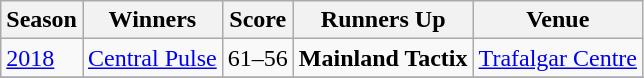<table class="wikitable collapsible">
<tr>
<th>Season</th>
<th>Winners</th>
<th>Score</th>
<th>Runners Up</th>
<th>Venue</th>
</tr>
<tr>
<td><a href='#'>2018</a></td>
<td><a href='#'>Central Pulse</a></td>
<td>61–56</td>
<td><strong>Mainland Tactix</strong></td>
<td><a href='#'>Trafalgar Centre</a></td>
</tr>
<tr>
</tr>
</table>
